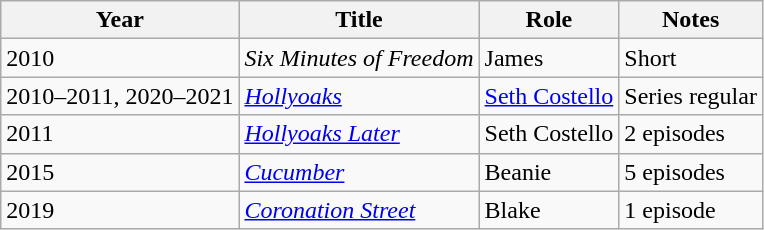<table class="wikitable sortable">
<tr>
<th>Year</th>
<th>Title</th>
<th>Role</th>
<th class="unsortable">Notes</th>
</tr>
<tr>
<td>2010</td>
<td><em>Six Minutes of Freedom </em></td>
<td>James</td>
<td>Short</td>
</tr>
<tr>
<td>2010–2011, 2020–2021</td>
<td><em><a href='#'>Hollyoaks</a></em></td>
<td><a href='#'>Seth Costello</a></td>
<td>Series regular</td>
</tr>
<tr>
<td>2011</td>
<td><em><a href='#'>Hollyoaks Later</a></em></td>
<td>Seth Costello</td>
<td>2 episodes</td>
</tr>
<tr>
<td>2015</td>
<td><em><a href='#'>Cucumber</a></em></td>
<td>Beanie</td>
<td>5 episodes</td>
</tr>
<tr>
<td>2019</td>
<td><em><a href='#'>Coronation Street</a></em></td>
<td>Blake</td>
<td>1 episode</td>
</tr>
</table>
